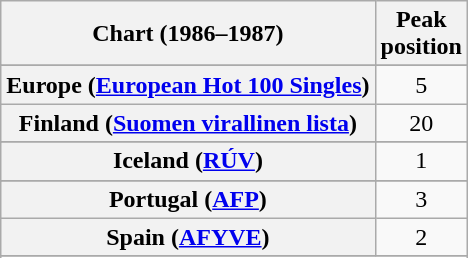<table class="wikitable sortable plainrowheaders" style="text-align:center">
<tr>
<th>Chart (1986–1987)</th>
<th>Peak<br>position</th>
</tr>
<tr>
</tr>
<tr>
</tr>
<tr>
<th scope="row">Europe (<a href='#'>European Hot 100 Singles</a>)</th>
<td>5</td>
</tr>
<tr>
<th scope="row">Finland (<a href='#'>Suomen virallinen lista</a>)</th>
<td>20</td>
</tr>
<tr>
</tr>
<tr>
<th scope="row">Iceland (<a href='#'>RÚV</a>)</th>
<td>1</td>
</tr>
<tr>
</tr>
<tr>
</tr>
<tr>
</tr>
<tr>
</tr>
<tr>
<th scope="row">Portugal (<a href='#'>AFP</a>)</th>
<td>3</td>
</tr>
<tr>
<th scope="row">Spain (<a href='#'>AFYVE</a>)</th>
<td>2</td>
</tr>
<tr>
</tr>
<tr>
</tr>
<tr>
</tr>
<tr>
</tr>
</table>
